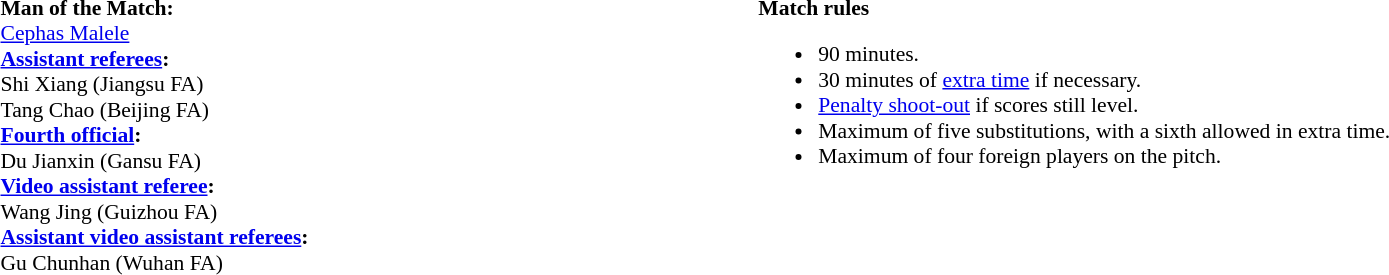<table style="width:100%; font-size:90%;">
<tr>
<td style="width:40%; vertical-align:top;"><br><strong>Man of the Match:</strong>
<br> <a href='#'>Cephas Malele</a><br>
<strong><a href='#'>Assistant referees</a>:</strong>
<br>Shi Xiang (Jiangsu FA)
<br>Tang Chao (Beijing FA)
<br><strong><a href='#'>Fourth official</a>:</strong>
<br>Du Jianxin (Gansu FA)
<br><strong><a href='#'>Video assistant referee</a>:</strong>
<br>Wang Jing (Guizhou FA)
<br><strong><a href='#'>Assistant video assistant referees</a>:</strong>
<br>Gu Chunhan (Wuhan FA)</td>
<td style="width:60%; vertical-align:top;"><br><strong>Match rules</strong><ul><li>90 minutes.</li><li>30 minutes of <a href='#'>extra time</a> if necessary.</li><li><a href='#'>Penalty shoot-out</a> if scores still level.</li><li>Maximum of five substitutions, with a sixth allowed in extra time.</li><li>Maximum of four foreign players on the pitch.</li></ul></td>
</tr>
</table>
